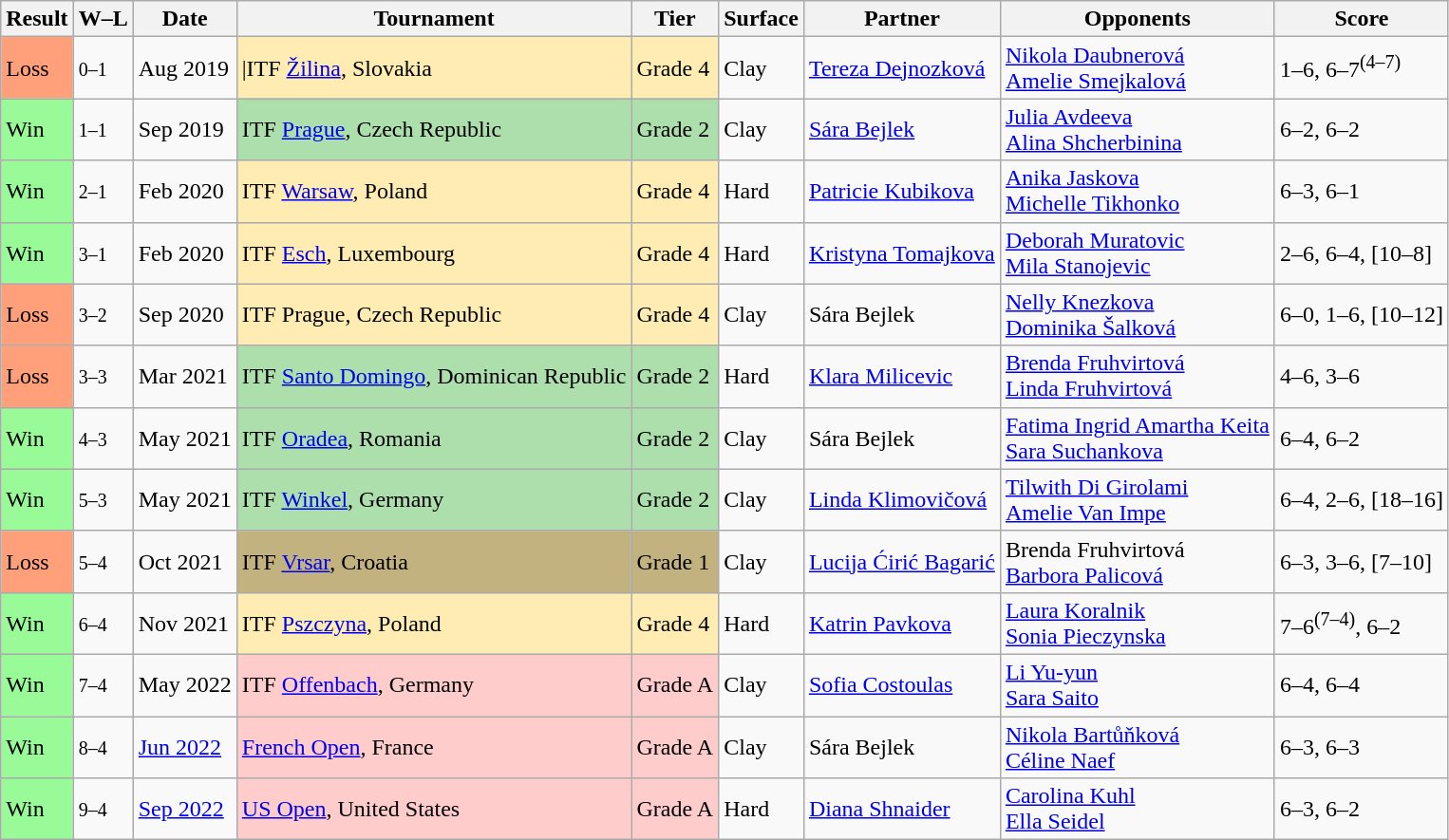<table class="sortable wikitable">
<tr>
<th>Result</th>
<th class="unsortable">W–L</th>
<th>Date</th>
<th>Tournament</th>
<th>Tier</th>
<th>Surface</th>
<th>Partner</th>
<th>Opponents</th>
<th class="unsortable">Score</th>
</tr>
<tr>
<td bgcolor=ffa07a>Loss</td>
<td><small>0–1</small></td>
<td>Aug 2019</td>
<td bgcolor=#ffecb2>|ITF <a href='#'>Žilina</a>, Slovakia</td>
<td bgcolor=#ffecb2>Grade 4</td>
<td>Clay</td>
<td> <a href='#'>Tereza Dejnozková</a></td>
<td> <a href='#'>Nikola Daubnerová</a> <br> <a href='#'>Amelie Smejkalová</a></td>
<td>1–6, 6–7<sup>(4–7)</sup></td>
</tr>
<tr>
<td bgcolor=98FB98>Win</td>
<td><small>1–1</small></td>
<td>Sep 2019</td>
<td bgcolor=#addfad>ITF <a href='#'>Prague</a>, Czech Republic</td>
<td bgcolor=#addfad>Grade 2</td>
<td>Clay</td>
<td> <a href='#'>Sára Bejlek</a></td>
<td> <a href='#'>Julia Avdeeva</a> <br> <a href='#'>Alina Shcherbinina</a></td>
<td>6–2, 6–2</td>
</tr>
<tr>
<td bgcolor=98FB98>Win</td>
<td><small>2–1</small></td>
<td>Feb 2020</td>
<td bgcolor=#ffecb2>ITF <a href='#'>Warsaw</a>, Poland</td>
<td bgcolor=#ffecb2>Grade 4</td>
<td>Hard</td>
<td> <a href='#'>Patricie Kubikova</a></td>
<td> <a href='#'>Anika Jaskova</a> <br> <a href='#'>Michelle Tikhonko</a></td>
<td>6–3, 6–1</td>
</tr>
<tr>
<td bgcolor=98FB98>Win</td>
<td><small>3–1</small></td>
<td>Feb 2020</td>
<td bgcolor=#ffecb2>ITF <a href='#'>Esch</a>, Luxembourg</td>
<td bgcolor=#ffecb2>Grade 4</td>
<td>Hard</td>
<td> <a href='#'>Kristyna Tomajkova</a></td>
<td> <a href='#'>Deborah Muratovic</a> <br> <a href='#'>Mila Stanojevic</a></td>
<td>2–6, 6–4, [10–8]</td>
</tr>
<tr>
<td bgcolor=ffa07a>Loss</td>
<td><small>3–2</small></td>
<td>Sep 2020</td>
<td bgcolor=#ffecb2>ITF Prague, Czech Republic</td>
<td bgcolor=#ffecb2>Grade 4</td>
<td>Clay</td>
<td> Sára Bejlek</td>
<td> <a href='#'>Nelly Knezkova</a> <br> <a href='#'>Dominika Šalková</a></td>
<td>6–0, 1–6, [10–12]</td>
</tr>
<tr>
<td bgcolor=ffa07a>Loss</td>
<td><small>3–3</small></td>
<td>Mar 2021</td>
<td bgcolor=#addfad>ITF <a href='#'>Santo Domingo</a>, Dominican Republic</td>
<td bgcolor=#addfad>Grade 2</td>
<td>Hard</td>
<td> <a href='#'>Klara Milicevic</a></td>
<td> <a href='#'>Brenda Fruhvirtová</a> <br> <a href='#'>Linda Fruhvirtová</a></td>
<td>4–6, 3–6</td>
</tr>
<tr>
<td bgcolor=98FB98>Win</td>
<td><small>4–3</small></td>
<td>May 2021</td>
<td bgcolor=#addfad>ITF <a href='#'>Oradea</a>, Romania</td>
<td bgcolor=#addfad>Grade 2</td>
<td>Clay</td>
<td> Sára Bejlek</td>
<td> <a href='#'>Fatima Ingrid Amartha Keita</a> <br> <a href='#'>Sara Suchankova</a></td>
<td>6–4, 6–2</td>
</tr>
<tr>
<td bgcolor=98FB98>Win</td>
<td><small>5–3</small></td>
<td>May 2021</td>
<td bgcolor=#addfad>ITF <a href='#'>Winkel</a>, Germany</td>
<td bgcolor=#addfad>Grade 2</td>
<td>Clay</td>
<td> <a href='#'>Linda Klimovičová</a></td>
<td> <a href='#'>Tilwith Di Girolami</a> <br> <a href='#'>Amelie Van Impe</a></td>
<td>6–4, 2–6, [18–16]</td>
</tr>
<tr>
<td bgcolor=ffa07a>Loss</td>
<td><small>5–4</small></td>
<td>Oct 2021</td>
<td bgcolor=#c2b280>ITF <a href='#'>Vrsar</a>, Croatia</td>
<td bgcolor=#c2b280>Grade 1</td>
<td>Clay</td>
<td> <a href='#'>Lucija Ćirić Bagarić</a></td>
<td> Brenda Fruhvirtová <br> <a href='#'>Barbora Palicová</a></td>
<td>6–3, 3–6, [7–10]</td>
</tr>
<tr>
<td bgcolor=98FB98>Win</td>
<td><small>6–4</small></td>
<td>Nov 2021</td>
<td bgcolor=#ffecb2>ITF <a href='#'>Pszczyna</a>, Poland</td>
<td bgcolor=#ffecb2>Grade 4</td>
<td>Hard</td>
<td> <a href='#'>Katrin Pavkova</a></td>
<td> <a href='#'>Laura Koralnik</a> <br> <a href='#'>Sonia Pieczynska</a></td>
<td>7–6<sup>(7–4)</sup>, 6–2</td>
</tr>
<tr>
<td bgcolor=98FB98>Win</td>
<td><small>7–4</small></td>
<td>May 2022</td>
<td bgcolor=#fcc>ITF <a href='#'>Offenbach</a>, Germany</td>
<td bgcolor=#fcc>Grade A</td>
<td>Clay</td>
<td> <a href='#'>Sofia Costoulas</a></td>
<td> <a href='#'>Li Yu-yun</a> <br> <a href='#'>Sara Saito</a></td>
<td>6–4, 6–4</td>
</tr>
<tr>
<td bgcolor=98FB98>Win</td>
<td><small>8–4</small></td>
<td><a href='#'>Jun 2022</a></td>
<td bgcolor=#fcc><a href='#'>French Open</a>, France</td>
<td bgcolor=#fcc>Grade A</td>
<td>Clay</td>
<td> Sára Bejlek</td>
<td> <a href='#'>Nikola Bartůňková</a> <br> <a href='#'>Céline Naef</a></td>
<td>6–3, 6–3</td>
</tr>
<tr>
<td bgcolor=98FB98>Win</td>
<td><small>9–4</small></td>
<td><a href='#'>Sep 2022</a></td>
<td bgcolor=#fcc><a href='#'>US Open</a>, United States</td>
<td bgcolor=#fcc>Grade A</td>
<td>Hard</td>
<td> <a href='#'>Diana Shnaider</a></td>
<td> <a href='#'>Carolina Kuhl</a> <br> <a href='#'>Ella Seidel</a></td>
<td>6–3, 6–2</td>
</tr>
</table>
